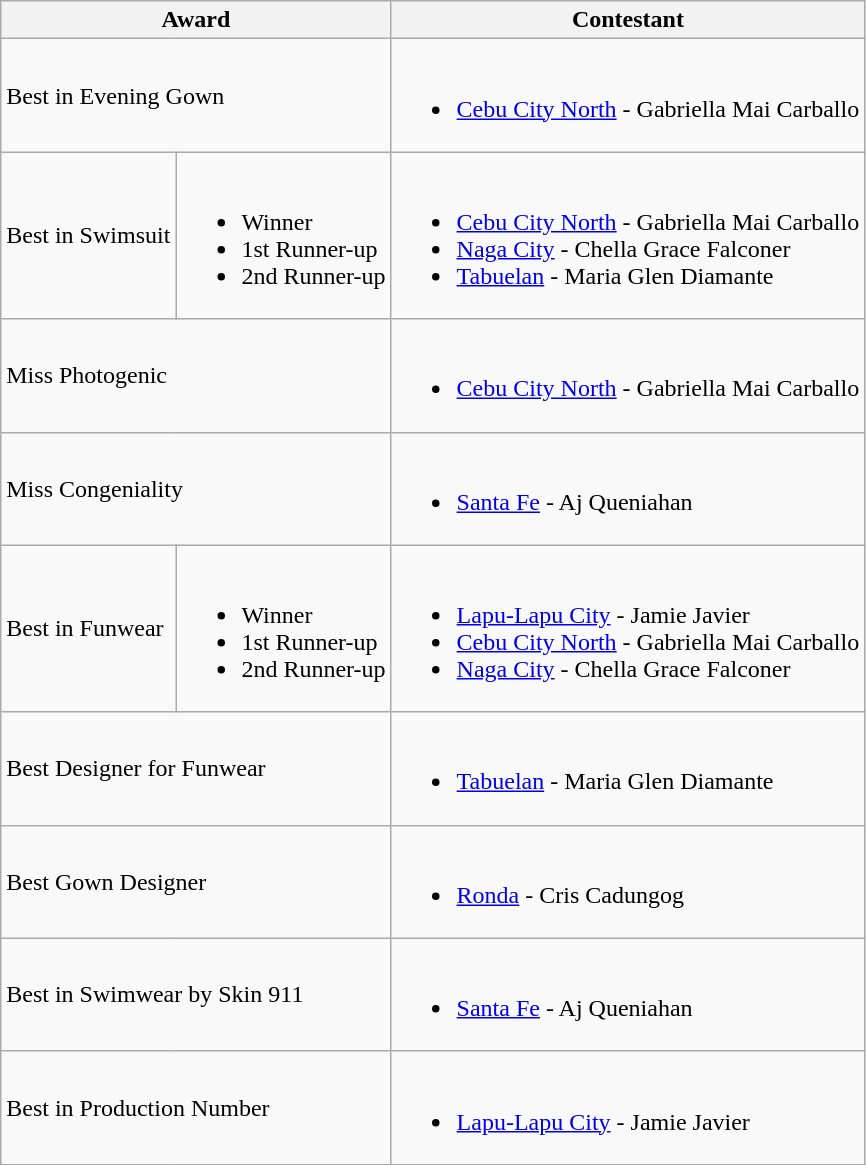<table class="wikitable sortable">
<tr>
<th colspan="2">Award</th>
<th>Contestant</th>
</tr>
<tr>
<td colspan="2">Best in Evening Gown</td>
<td><br><ul><li><a href='#'>Cebu City North</a> - Gabriella Mai Carballo</li></ul></td>
</tr>
<tr>
<td>Best in Swimsuit</td>
<td><br><ul><li>Winner</li><li>1st Runner-up</li><li>2nd Runner-up</li></ul></td>
<td><br><ul><li><a href='#'>Cebu City North</a> - Gabriella Mai Carballo</li><li><a href='#'>Naga City</a> - Chella Grace Falconer</li><li><a href='#'>Tabuelan</a> - Maria Glen Diamante</li></ul></td>
</tr>
<tr>
<td colspan="2">Miss Photogenic</td>
<td><br><ul><li><a href='#'>Cebu City North</a> - Gabriella Mai Carballo</li></ul></td>
</tr>
<tr>
<td colspan="2">Miss Congeniality</td>
<td><br><ul><li><a href='#'>Santa Fe</a> - Aj Queniahan</li></ul></td>
</tr>
<tr>
<td>Best in Funwear</td>
<td><br><ul><li>Winner</li><li>1st Runner-up</li><li>2nd Runner-up</li></ul></td>
<td><br><ul><li><a href='#'>Lapu-Lapu City</a> - Jamie Javier</li><li><a href='#'>Cebu City North</a> - Gabriella Mai Carballo</li><li><a href='#'>Naga City</a> - Chella Grace Falconer</li></ul></td>
</tr>
<tr>
<td colspan="2">Best Designer for Funwear</td>
<td><br><ul><li><a href='#'>Tabuelan</a> - Maria Glen Diamante</li></ul></td>
</tr>
<tr>
<td colspan="2">Best Gown Designer</td>
<td><br><ul><li><a href='#'>Ronda</a> - Cris Cadungog</li></ul></td>
</tr>
<tr>
<td colspan="2">Best in Swimwear by Skin 911</td>
<td><br><ul><li><a href='#'>Santa Fe</a> - Aj Queniahan</li></ul></td>
</tr>
<tr>
<td colspan="2">Best in Production Number</td>
<td><br><ul><li><a href='#'>Lapu-Lapu City</a> - Jamie Javier</li></ul></td>
</tr>
</table>
